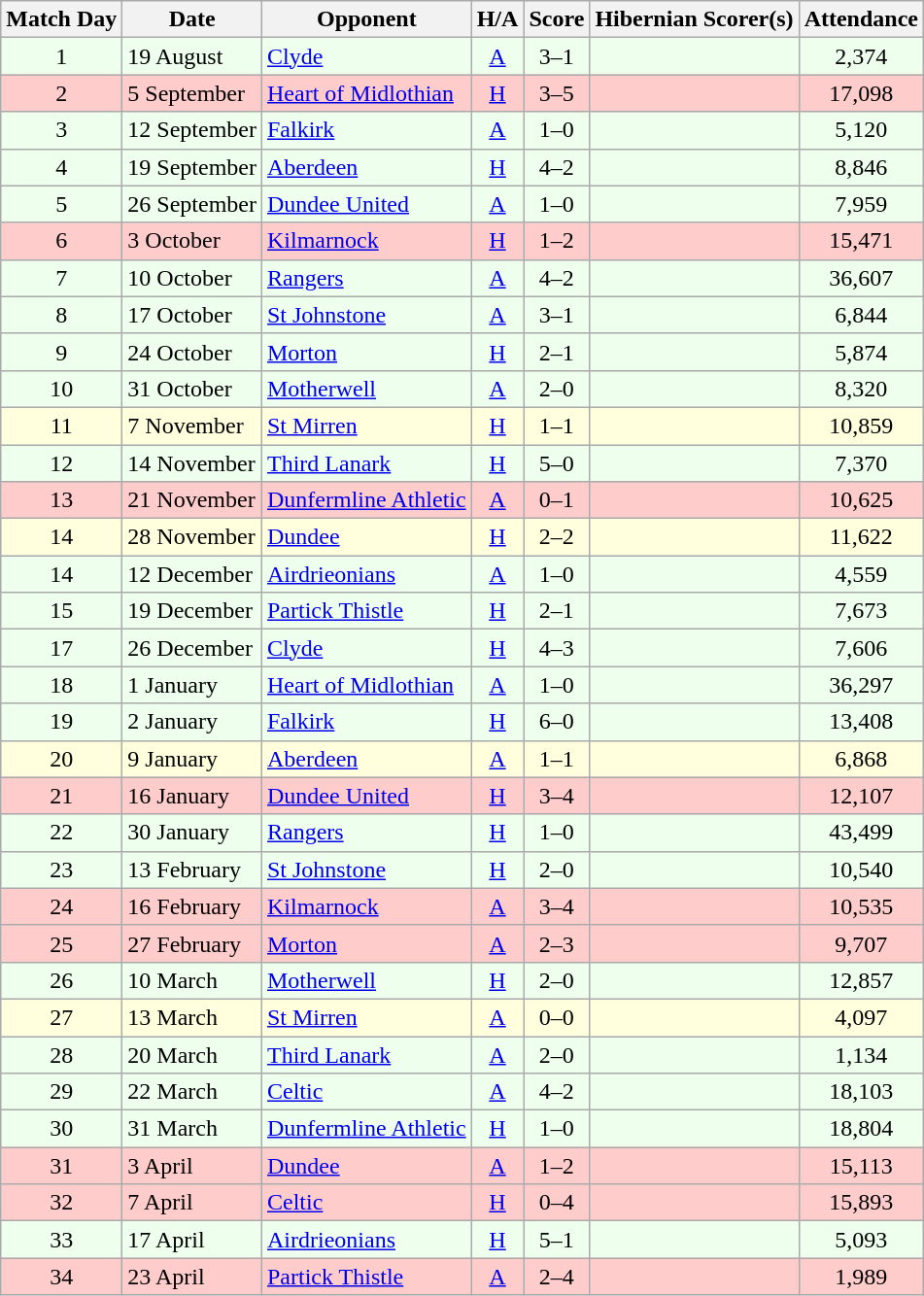<table class="wikitable" style="text-align:center">
<tr>
<th>Match Day</th>
<th>Date</th>
<th>Opponent</th>
<th>H/A</th>
<th>Score</th>
<th>Hibernian Scorer(s)</th>
<th>Attendance</th>
</tr>
<tr bgcolor=#EEFFEE>
<td>1</td>
<td align=left>19 August</td>
<td align=left><a href='#'>Clyde</a></td>
<td><a href='#'>A</a></td>
<td>3–1</td>
<td align=left></td>
<td>2,374</td>
</tr>
<tr bgcolor=#FFCCCC>
<td>2</td>
<td align=left>5 September</td>
<td align=left><a href='#'>Heart of Midlothian</a></td>
<td><a href='#'>H</a></td>
<td>3–5</td>
<td align=left></td>
<td>17,098</td>
</tr>
<tr bgcolor=#EEFFEE>
<td>3</td>
<td align=left>12 September</td>
<td align=left><a href='#'>Falkirk</a></td>
<td><a href='#'>A</a></td>
<td>1–0</td>
<td align=left></td>
<td>5,120</td>
</tr>
<tr bgcolor=#EEFFEE>
<td>4</td>
<td align=left>19 September</td>
<td align=left><a href='#'>Aberdeen</a></td>
<td><a href='#'>H</a></td>
<td>4–2</td>
<td align=left></td>
<td>8,846</td>
</tr>
<tr bgcolor=#EEFFEE>
<td>5</td>
<td align=left>26 September</td>
<td align=left><a href='#'>Dundee United</a></td>
<td><a href='#'>A</a></td>
<td>1–0</td>
<td align=left></td>
<td>7,959</td>
</tr>
<tr bgcolor=#FFCCCC>
<td>6</td>
<td align=left>3 October</td>
<td align=left><a href='#'>Kilmarnock</a></td>
<td><a href='#'>H</a></td>
<td>1–2</td>
<td align=left></td>
<td>15,471</td>
</tr>
<tr bgcolor=#EEFFEE>
<td>7</td>
<td align=left>10 October</td>
<td align=left><a href='#'>Rangers</a></td>
<td><a href='#'>A</a></td>
<td>4–2</td>
<td align=left></td>
<td>36,607</td>
</tr>
<tr bgcolor=#EEFFEE>
<td>8</td>
<td align=left>17 October</td>
<td align=left><a href='#'>St Johnstone</a></td>
<td><a href='#'>A</a></td>
<td>3–1</td>
<td align=left></td>
<td>6,844</td>
</tr>
<tr bgcolor=#EEFFEE>
<td>9</td>
<td align=left>24 October</td>
<td align=left><a href='#'>Morton</a></td>
<td><a href='#'>H</a></td>
<td>2–1</td>
<td align=left></td>
<td>5,874</td>
</tr>
<tr bgcolor=#EEFFEE>
<td>10</td>
<td align=left>31 October</td>
<td align=left><a href='#'>Motherwell</a></td>
<td><a href='#'>A</a></td>
<td>2–0</td>
<td align=left></td>
<td>8,320</td>
</tr>
<tr bgcolor=#FFFFDD>
<td>11</td>
<td align=left>7 November</td>
<td align=left><a href='#'>St Mirren</a></td>
<td><a href='#'>H</a></td>
<td>1–1</td>
<td align=left></td>
<td>10,859</td>
</tr>
<tr bgcolor=#EEFFEE>
<td>12</td>
<td align=left>14 November</td>
<td align=left><a href='#'>Third Lanark</a></td>
<td><a href='#'>H</a></td>
<td>5–0</td>
<td align=left></td>
<td>7,370</td>
</tr>
<tr bgcolor=#FFCCCC>
<td>13</td>
<td align=left>21 November</td>
<td align=left><a href='#'>Dunfermline Athletic</a></td>
<td><a href='#'>A</a></td>
<td>0–1</td>
<td align=left></td>
<td>10,625</td>
</tr>
<tr bgcolor=#FFFFDD>
<td>14</td>
<td align=left>28 November</td>
<td align=left><a href='#'>Dundee</a></td>
<td><a href='#'>H</a></td>
<td>2–2</td>
<td align=left></td>
<td>11,622</td>
</tr>
<tr bgcolor=#EEFFEE>
<td>14</td>
<td align=left>12 December</td>
<td align=left><a href='#'>Airdrieonians</a></td>
<td><a href='#'>A</a></td>
<td>1–0</td>
<td align=left></td>
<td>4,559</td>
</tr>
<tr bgcolor=#EEFFEE>
<td>15</td>
<td align=left>19 December</td>
<td align=left><a href='#'>Partick Thistle</a></td>
<td><a href='#'>H</a></td>
<td>2–1</td>
<td align=left></td>
<td>7,673</td>
</tr>
<tr bgcolor=#EEFFEE>
<td>17</td>
<td align=left>26 December</td>
<td align=left><a href='#'>Clyde</a></td>
<td><a href='#'>H</a></td>
<td>4–3</td>
<td align=left></td>
<td>7,606</td>
</tr>
<tr bgcolor=#EEFFEE>
<td>18</td>
<td align=left>1 January</td>
<td align=left><a href='#'>Heart of Midlothian</a></td>
<td><a href='#'>A</a></td>
<td>1–0</td>
<td align=left></td>
<td>36,297</td>
</tr>
<tr bgcolor=#EEFFEE>
<td>19</td>
<td align=left>2 January</td>
<td align=left><a href='#'>Falkirk</a></td>
<td><a href='#'>H</a></td>
<td>6–0</td>
<td align=left></td>
<td>13,408</td>
</tr>
<tr bgcolor=#FFFFDD>
<td>20</td>
<td align=left>9 January</td>
<td align=left><a href='#'>Aberdeen</a></td>
<td><a href='#'>A</a></td>
<td>1–1</td>
<td align=left></td>
<td>6,868</td>
</tr>
<tr bgcolor=#FFCCCC>
<td>21</td>
<td align=left>16 January</td>
<td align=left><a href='#'>Dundee United</a></td>
<td><a href='#'>H</a></td>
<td>3–4</td>
<td align=left></td>
<td>12,107</td>
</tr>
<tr bgcolor=#EEFFEE>
<td>22</td>
<td align=left>30 January</td>
<td align=left><a href='#'>Rangers</a></td>
<td><a href='#'>H</a></td>
<td>1–0</td>
<td align=left></td>
<td>43,499</td>
</tr>
<tr bgcolor=#EEFFEE>
<td>23</td>
<td align=left>13 February</td>
<td align=left><a href='#'>St Johnstone</a></td>
<td><a href='#'>H</a></td>
<td>2–0</td>
<td align=left></td>
<td>10,540</td>
</tr>
<tr bgcolor=#FFCCCC>
<td>24</td>
<td align=left>16 February</td>
<td align=left><a href='#'>Kilmarnock</a></td>
<td><a href='#'>A</a></td>
<td>3–4</td>
<td align=left></td>
<td>10,535</td>
</tr>
<tr bgcolor=#FFCCCC>
<td>25</td>
<td align=left>27 February</td>
<td align=left><a href='#'>Morton</a></td>
<td><a href='#'>A</a></td>
<td>2–3</td>
<td align=left></td>
<td>9,707</td>
</tr>
<tr bgcolor=#EEFFEE>
<td>26</td>
<td align=left>10 March</td>
<td align=left><a href='#'>Motherwell</a></td>
<td><a href='#'>H</a></td>
<td>2–0</td>
<td align=left></td>
<td>12,857</td>
</tr>
<tr bgcolor=#FFFFDD>
<td>27</td>
<td align=left>13 March</td>
<td align=left><a href='#'>St Mirren</a></td>
<td><a href='#'>A</a></td>
<td>0–0</td>
<td align=left></td>
<td>4,097</td>
</tr>
<tr bgcolor=#EEFFEE>
<td>28</td>
<td align=left>20 March</td>
<td align=left><a href='#'>Third Lanark</a></td>
<td><a href='#'>A</a></td>
<td>2–0</td>
<td align=left></td>
<td>1,134</td>
</tr>
<tr bgcolor=#EEFFEE>
<td>29</td>
<td align=left>22 March</td>
<td align=left><a href='#'>Celtic</a></td>
<td><a href='#'>A</a></td>
<td>4–2</td>
<td align=left></td>
<td>18,103</td>
</tr>
<tr bgcolor=#EEFFEE>
<td>30</td>
<td align=left>31 March</td>
<td align=left><a href='#'>Dunfermline Athletic</a></td>
<td><a href='#'>H</a></td>
<td>1–0</td>
<td align=left></td>
<td>18,804</td>
</tr>
<tr bgcolor=#FFCCCC>
<td>31</td>
<td align=left>3 April</td>
<td align=left><a href='#'>Dundee</a></td>
<td><a href='#'>A</a></td>
<td>1–2</td>
<td align=left></td>
<td>15,113</td>
</tr>
<tr bgcolor=#FFCCCC>
<td>32</td>
<td align=left>7 April</td>
<td align=left><a href='#'>Celtic</a></td>
<td><a href='#'>H</a></td>
<td>0–4</td>
<td align=left></td>
<td>15,893</td>
</tr>
<tr bgcolor=#EEFFEE>
<td>33</td>
<td align=left>17 April</td>
<td align=left><a href='#'>Airdrieonians</a></td>
<td><a href='#'>H</a></td>
<td>5–1</td>
<td align=left></td>
<td>5,093</td>
</tr>
<tr bgcolor=#FFCCCC>
<td>34</td>
<td align=left>23 April</td>
<td align=left><a href='#'>Partick Thistle</a></td>
<td><a href='#'>A</a></td>
<td>2–4</td>
<td align=left></td>
<td>1,989</td>
</tr>
</table>
